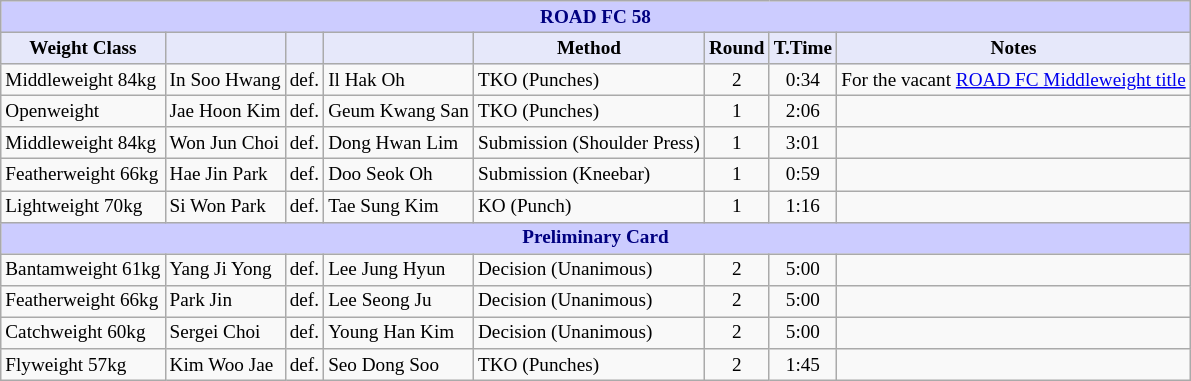<table class="wikitable" style="font-size: 80%;">
<tr>
<th colspan="8" style="background-color: #ccf; color: #000080; text-align: center;"><strong>ROAD FC 58</strong></th>
</tr>
<tr>
<th colspan="1" style="background-color: #E6E8FA; color: #000000; text-align: center;">Weight Class</th>
<th colspan="1" style="background-color: #E6E8FA; color: #000000; text-align: center;"></th>
<th colspan="1" style="background-color: #E6E8FA; color: #000000; text-align: center;"></th>
<th colspan="1" style="background-color: #E6E8FA; color: #000000; text-align: center;"></th>
<th colspan="1" style="background-color: #E6E8FA; color: #000000; text-align: center;">Method</th>
<th colspan="1" style="background-color: #E6E8FA; color: #000000; text-align: center;">Round</th>
<th colspan="1" style="background-color: #E6E8FA; color: #000000; text-align: center;">T.Time</th>
<th colspan="1" style="background-color: #E6E8FA; color: #000000; text-align: center;">Notes</th>
</tr>
<tr>
<td>Middleweight 84kg</td>
<td> In Soo Hwang</td>
<td align=center>def.</td>
<td> Il Hak Oh</td>
<td>TKO (Punches)</td>
<td align=center>2</td>
<td align=center>0:34</td>
<td>For the vacant <a href='#'>ROAD FC Middleweight title</a></td>
</tr>
<tr>
<td>Openweight</td>
<td> Jae Hoon Kim</td>
<td align=center>def.</td>
<td> Geum Kwang San</td>
<td>TKO (Punches)</td>
<td align=center>1</td>
<td align=center>2:06</td>
<td></td>
</tr>
<tr>
<td>Middleweight 84kg</td>
<td> Won Jun Choi</td>
<td align=center>def.</td>
<td> Dong Hwan Lim</td>
<td>Submission (Shoulder Press)</td>
<td align=center>1</td>
<td align=center>3:01</td>
<td></td>
</tr>
<tr>
<td>Featherweight 66kg</td>
<td> Hae Jin Park</td>
<td align=center>def.</td>
<td> Doo Seok Oh</td>
<td>Submission (Kneebar)</td>
<td align=center>1</td>
<td align=center>0:59</td>
<td></td>
</tr>
<tr>
<td>Lightweight 70kg</td>
<td> Si Won Park</td>
<td align=center>def.</td>
<td> Tae Sung Kim</td>
<td>KO (Punch)</td>
<td align=center>1</td>
<td align=center>1:16</td>
<td></td>
</tr>
<tr>
<th colspan="8" style="background-color: #ccf; color: #000080; text-align: center;"><strong>Preliminary Card</strong></th>
</tr>
<tr>
<td>Bantamweight 61kg</td>
<td> Yang Ji Yong</td>
<td align=center>def.</td>
<td> Lee Jung Hyun</td>
<td>Decision (Unanimous)</td>
<td align=center>2</td>
<td align=center>5:00</td>
<td></td>
</tr>
<tr>
<td>Featherweight 66kg</td>
<td> Park Jin</td>
<td align=center>def.</td>
<td> Lee Seong Ju</td>
<td>Decision (Unanimous)</td>
<td align=center>2</td>
<td align=center>5:00</td>
<td></td>
</tr>
<tr>
<td>Catchweight 60kg</td>
<td> Sergei Choi</td>
<td align=center>def.</td>
<td> Young Han Kim</td>
<td>Decision (Unanimous)</td>
<td align=center>2</td>
<td align=center>5:00</td>
<td></td>
</tr>
<tr>
<td>Flyweight 57kg</td>
<td> Kim Woo Jae</td>
<td align=center>def.</td>
<td> Seo Dong Soo</td>
<td>TKO (Punches)</td>
<td align=center>2</td>
<td align=center>1:45</td>
<td></td>
</tr>
</table>
